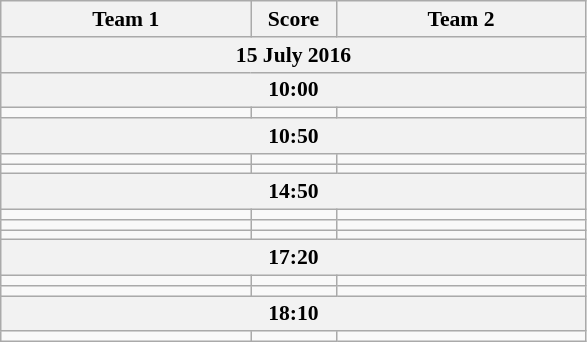<table class="wikitable" style="text-align: center; font-size:90% ">
<tr>
<th align="right" width="160">Team 1</th>
<th width="50">Score</th>
<th align="left" width="160">Team 2</th>
</tr>
<tr>
<th colspan=3>15 July 2016</th>
</tr>
<tr>
<th colspan=3>10:00</th>
</tr>
<tr>
<td align=right><strong></strong></td>
<td align=center></td>
<td align=left></td>
</tr>
<tr>
<th colspan=3>10:50</th>
</tr>
<tr>
<td align=right><strong></strong></td>
<td align=center></td>
<td align=left></td>
</tr>
<tr>
<td align=right><strong></strong></td>
<td align=center></td>
<td align=left></td>
</tr>
<tr>
<th colspan=3>14:50</th>
</tr>
<tr>
<td align=right><strong></strong></td>
<td align=center></td>
<td align=left></td>
</tr>
<tr>
<td align=right><strong></strong></td>
<td align=center></td>
<td align=left></td>
</tr>
<tr>
<td align=right><strong></strong></td>
<td align=center></td>
<td align=left></td>
</tr>
<tr>
<th colspan=3>17:20</th>
</tr>
<tr>
<td align=right></td>
<td align=center></td>
<td align=left><strong></strong></td>
</tr>
<tr>
<td align=right><strong></strong></td>
<td align=center></td>
<td align=left></td>
</tr>
<tr>
<th colspan=3>18:10</th>
</tr>
<tr>
<td align=right><strong></strong></td>
<td align=center></td>
<td align=left></td>
</tr>
</table>
